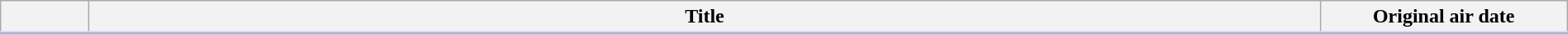<table class="plainrowheaders wikitable" style="width:100%; margin:auto; background:#FFF;">
<tr style="border-bottom: 3px solid #CCF;">
<th style="width:4em;"></th>
<th>Title</th>
<th style="width:12em;">Original air date</th>
</tr>
<tr>
</tr>
</table>
